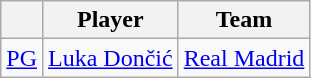<table class="wikitable">
<tr>
<th align="center"></th>
<th align="center">Player</th>
<th align="center">Team</th>
</tr>
<tr>
<td align=center><a href='#'>PG</a></td>
<td> <a href='#'>Luka Dončić</a></td>
<td><a href='#'>Real Madrid</a></td>
</tr>
</table>
